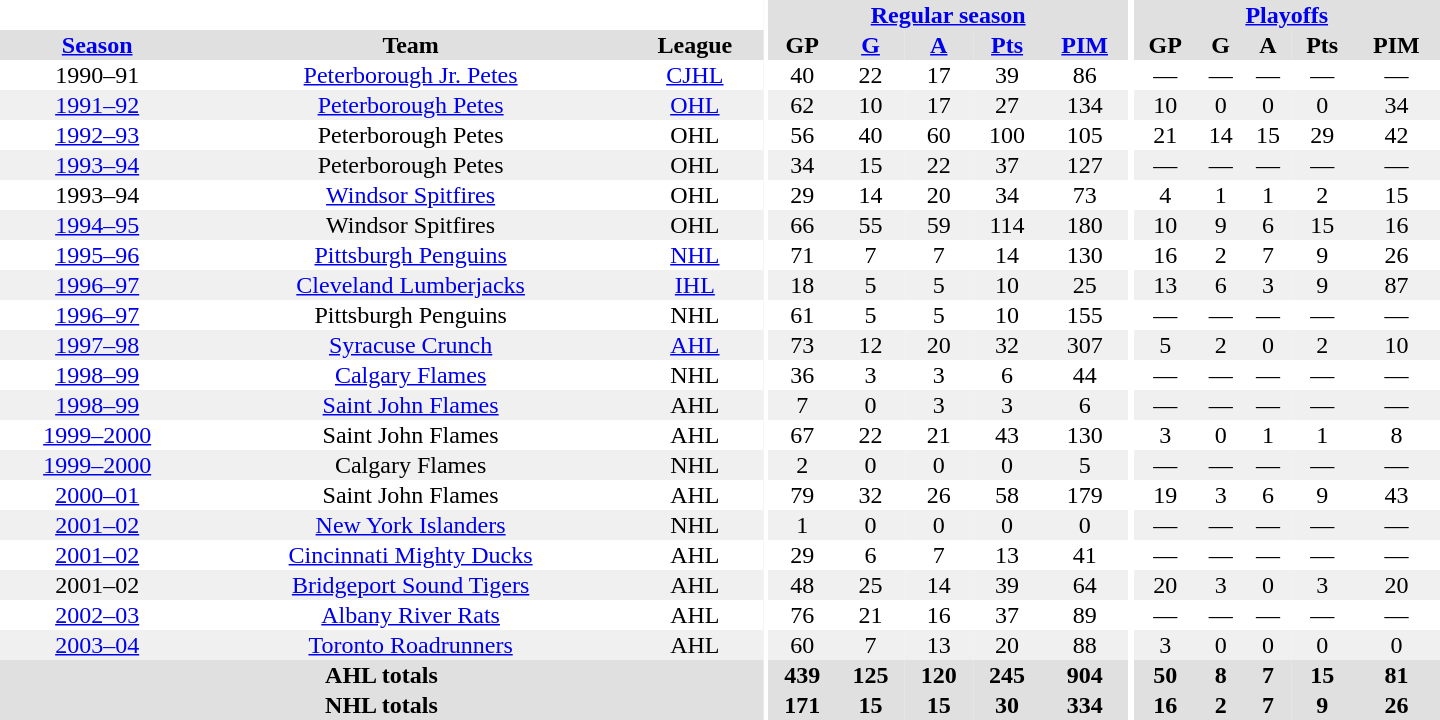<table border="0" cellpadding="1" cellspacing="0" style="text-align:center; width:60em">
<tr bgcolor="#e0e0e0">
<th colspan="3" bgcolor="#ffffff"></th>
<th rowspan="100" bgcolor="#ffffff"></th>
<th colspan="5"><a href='#'>Regular season</a></th>
<th rowspan="100" bgcolor="#ffffff"></th>
<th colspan="5"><a href='#'>Playoffs</a></th>
</tr>
<tr bgcolor="#e0e0e0">
<th><a href='#'>Season</a></th>
<th>Team</th>
<th>League</th>
<th>GP</th>
<th><a href='#'>G</a></th>
<th><a href='#'>A</a></th>
<th><a href='#'>Pts</a></th>
<th><a href='#'>PIM</a></th>
<th>GP</th>
<th>G</th>
<th>A</th>
<th>Pts</th>
<th>PIM</th>
</tr>
<tr>
<td>1990–91</td>
<td><a href='#'>Peterborough Jr. Petes</a></td>
<td><a href='#'>CJHL</a></td>
<td>40</td>
<td>22</td>
<td>17</td>
<td>39</td>
<td>86</td>
<td>—</td>
<td>—</td>
<td>—</td>
<td>—</td>
<td>—</td>
</tr>
<tr bgcolor="#f0f0f0">
<td><a href='#'>1991–92</a></td>
<td><a href='#'>Peterborough Petes</a></td>
<td><a href='#'>OHL</a></td>
<td>62</td>
<td>10</td>
<td>17</td>
<td>27</td>
<td>134</td>
<td>10</td>
<td>0</td>
<td>0</td>
<td>0</td>
<td>34</td>
</tr>
<tr>
<td><a href='#'>1992–93</a></td>
<td>Peterborough Petes</td>
<td>OHL</td>
<td>56</td>
<td>40</td>
<td>60</td>
<td>100</td>
<td>105</td>
<td>21</td>
<td>14</td>
<td>15</td>
<td>29</td>
<td>42</td>
</tr>
<tr bgcolor="#f0f0f0">
<td><a href='#'>1993–94</a></td>
<td>Peterborough Petes</td>
<td>OHL</td>
<td>34</td>
<td>15</td>
<td>22</td>
<td>37</td>
<td>127</td>
<td>—</td>
<td>—</td>
<td>—</td>
<td>—</td>
<td>—</td>
</tr>
<tr>
<td>1993–94</td>
<td><a href='#'>Windsor Spitfires</a></td>
<td>OHL</td>
<td>29</td>
<td>14</td>
<td>20</td>
<td>34</td>
<td>73</td>
<td>4</td>
<td>1</td>
<td>1</td>
<td>2</td>
<td>15</td>
</tr>
<tr bgcolor="#f0f0f0">
<td><a href='#'>1994–95</a></td>
<td>Windsor Spitfires</td>
<td>OHL</td>
<td>66</td>
<td>55</td>
<td>59</td>
<td>114</td>
<td>180</td>
<td>10</td>
<td>9</td>
<td>6</td>
<td>15</td>
<td>16</td>
</tr>
<tr>
<td><a href='#'>1995–96</a></td>
<td><a href='#'>Pittsburgh Penguins</a></td>
<td><a href='#'>NHL</a></td>
<td>71</td>
<td>7</td>
<td>7</td>
<td>14</td>
<td>130</td>
<td>16</td>
<td>2</td>
<td>7</td>
<td>9</td>
<td>26</td>
</tr>
<tr bgcolor="#f0f0f0">
<td><a href='#'>1996–97</a></td>
<td><a href='#'>Cleveland Lumberjacks</a></td>
<td><a href='#'>IHL</a></td>
<td>18</td>
<td>5</td>
<td>5</td>
<td>10</td>
<td>25</td>
<td>13</td>
<td>6</td>
<td>3</td>
<td>9</td>
<td>87</td>
</tr>
<tr>
<td><a href='#'>1996–97</a></td>
<td>Pittsburgh Penguins</td>
<td>NHL</td>
<td>61</td>
<td>5</td>
<td>5</td>
<td>10</td>
<td>155</td>
<td>—</td>
<td>—</td>
<td>—</td>
<td>—</td>
<td>—</td>
</tr>
<tr bgcolor="#f0f0f0">
<td><a href='#'>1997–98</a></td>
<td><a href='#'>Syracuse Crunch</a></td>
<td><a href='#'>AHL</a></td>
<td>73</td>
<td>12</td>
<td>20</td>
<td>32</td>
<td>307</td>
<td>5</td>
<td>2</td>
<td>0</td>
<td>2</td>
<td>10</td>
</tr>
<tr>
<td><a href='#'>1998–99</a></td>
<td><a href='#'>Calgary Flames</a></td>
<td>NHL</td>
<td>36</td>
<td>3</td>
<td>3</td>
<td>6</td>
<td>44</td>
<td>—</td>
<td>—</td>
<td>—</td>
<td>—</td>
<td>—</td>
</tr>
<tr bgcolor="#f0f0f0">
<td><a href='#'>1998–99</a></td>
<td><a href='#'>Saint John Flames</a></td>
<td>AHL</td>
<td>7</td>
<td>0</td>
<td>3</td>
<td>3</td>
<td>6</td>
<td>—</td>
<td>—</td>
<td>—</td>
<td>—</td>
<td>—</td>
</tr>
<tr>
<td><a href='#'>1999–2000</a></td>
<td>Saint John Flames</td>
<td>AHL</td>
<td>67</td>
<td>22</td>
<td>21</td>
<td>43</td>
<td>130</td>
<td>3</td>
<td>0</td>
<td>1</td>
<td>1</td>
<td>8</td>
</tr>
<tr bgcolor="#f0f0f0">
<td><a href='#'>1999–2000</a></td>
<td>Calgary Flames</td>
<td>NHL</td>
<td>2</td>
<td>0</td>
<td>0</td>
<td>0</td>
<td>5</td>
<td>—</td>
<td>—</td>
<td>—</td>
<td>—</td>
<td>—</td>
</tr>
<tr>
<td><a href='#'>2000–01</a></td>
<td>Saint John Flames</td>
<td>AHL</td>
<td>79</td>
<td>32</td>
<td>26</td>
<td>58</td>
<td>179</td>
<td>19</td>
<td>3</td>
<td>6</td>
<td>9</td>
<td>43</td>
</tr>
<tr bgcolor="#f0f0f0">
<td><a href='#'>2001–02</a></td>
<td><a href='#'>New York Islanders</a></td>
<td>NHL</td>
<td>1</td>
<td>0</td>
<td>0</td>
<td>0</td>
<td>0</td>
<td>—</td>
<td>—</td>
<td>—</td>
<td>—</td>
<td>—</td>
</tr>
<tr>
<td><a href='#'>2001–02</a></td>
<td><a href='#'>Cincinnati Mighty Ducks</a></td>
<td>AHL</td>
<td>29</td>
<td>6</td>
<td>7</td>
<td>13</td>
<td>41</td>
<td>—</td>
<td>—</td>
<td>—</td>
<td>—</td>
<td>—</td>
</tr>
<tr bgcolor="#f0f0f0">
<td>2001–02</td>
<td><a href='#'>Bridgeport Sound Tigers</a></td>
<td>AHL</td>
<td>48</td>
<td>25</td>
<td>14</td>
<td>39</td>
<td>64</td>
<td>20</td>
<td>3</td>
<td>0</td>
<td>3</td>
<td>20</td>
</tr>
<tr>
<td><a href='#'>2002–03</a></td>
<td><a href='#'>Albany River Rats</a></td>
<td>AHL</td>
<td>76</td>
<td>21</td>
<td>16</td>
<td>37</td>
<td>89</td>
<td>—</td>
<td>—</td>
<td>—</td>
<td>—</td>
<td>—</td>
</tr>
<tr bgcolor="#f0f0f0">
<td><a href='#'>2003–04</a></td>
<td><a href='#'>Toronto Roadrunners</a></td>
<td>AHL</td>
<td>60</td>
<td>7</td>
<td>13</td>
<td>20</td>
<td>88</td>
<td>3</td>
<td>0</td>
<td>0</td>
<td>0</td>
<td>0</td>
</tr>
<tr bgcolor="#e0e0e0">
<th colspan="3">AHL totals</th>
<th>439</th>
<th>125</th>
<th>120</th>
<th>245</th>
<th>904</th>
<th>50</th>
<th>8</th>
<th>7</th>
<th>15</th>
<th>81</th>
</tr>
<tr bgcolor="#e0e0e0">
<th colspan="3">NHL totals</th>
<th>171</th>
<th>15</th>
<th>15</th>
<th>30</th>
<th>334</th>
<th>16</th>
<th>2</th>
<th>7</th>
<th>9</th>
<th>26</th>
</tr>
</table>
